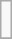<table class="wikitable">
<tr ---->
<td><br></td>
</tr>
<tr --->
</tr>
</table>
